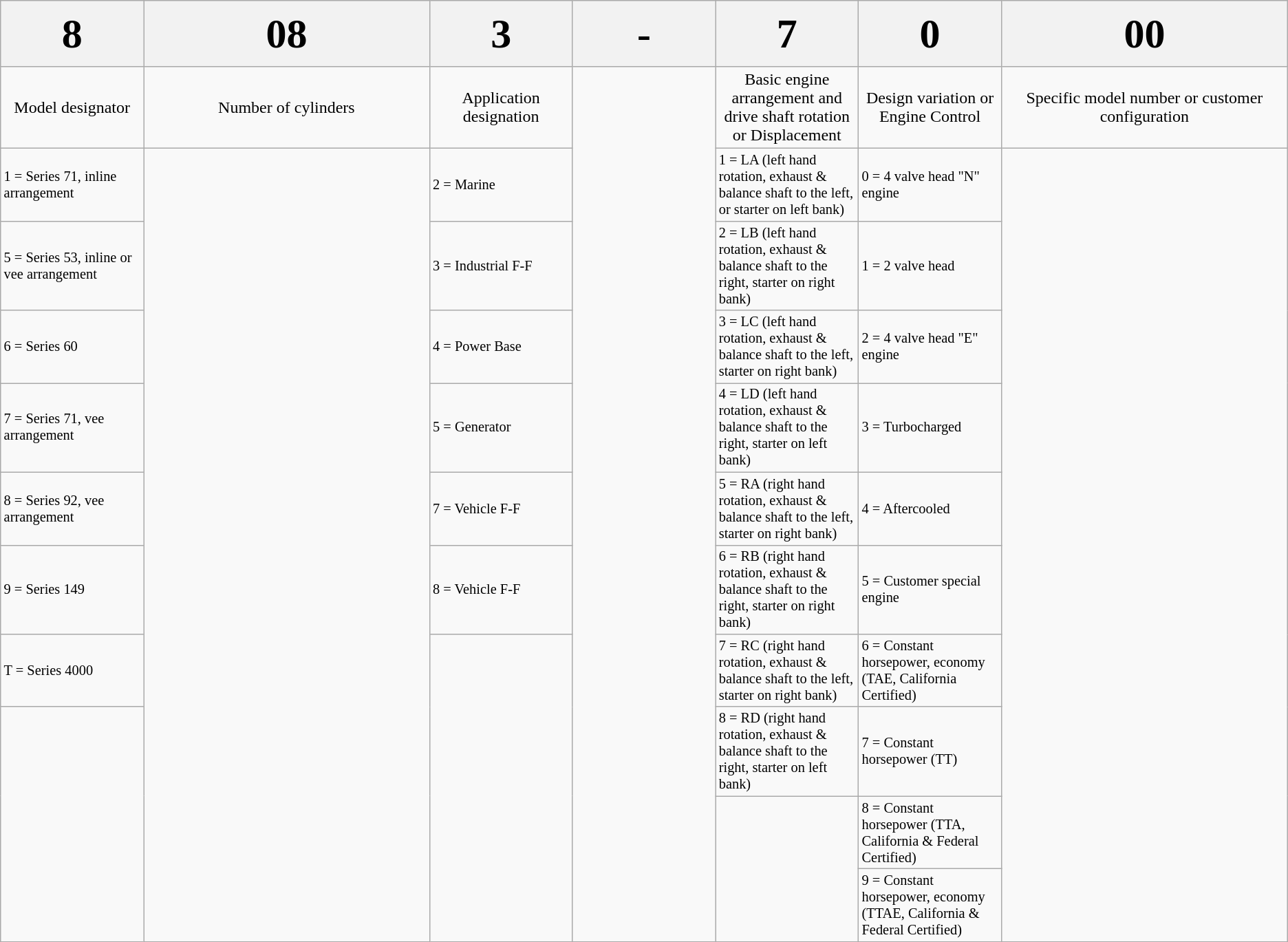<table class=wikitable style="text-align:center;">
<tr style="font-size:250%;">
<th width=10%>8</th>
<th width=20%>08</th>
<th width=10%>3</th>
<th width=10%>-</th>
<th width=10%>7</th>
<th width=10%>0</th>
<th width=20%>00</th>
</tr>
<tr>
<td>Model designator</td>
<td>Number of cylinders</td>
<td>Application designation</td>
<td rowspan=11> </td>
<td>Basic engine arrangement and drive shaft rotation or Displacement</td>
<td>Design variation or Engine Control</td>
<td>Specific model number or customer configuration</td>
</tr>
<tr style="text-align:left;font-size:85%;">
<td>1 = Series 71, inline arrangement</td>
<td rowspan=10> </td>
<td>2 = Marine</td>
<td>1 = LA (left hand rotation, exhaust & balance shaft to the left, or starter on left bank)</td>
<td>0 = 4 valve head "N" engine</td>
<td rowspan=10> </td>
</tr>
<tr style="text-align:left;font-size:85%;">
<td>5 = Series 53, inline or vee arrangement</td>
<td>3 = Industrial F-F</td>
<td>2 = LB (left hand rotation, exhaust & balance shaft to the right, starter on right bank)</td>
<td>1 = 2 valve head</td>
</tr>
<tr style="text-align:left;font-size:85%;">
<td>6 = Series 60</td>
<td>4 = Power Base</td>
<td>3 = LC (left hand rotation, exhaust & balance shaft to the left, starter on right bank)</td>
<td>2 = 4 valve head "E" engine</td>
</tr>
<tr style="text-align:left;font-size:85%;">
<td>7 = Series 71, vee arrangement</td>
<td>5 = Generator</td>
<td>4 = LD (left hand rotation, exhaust & balance shaft to the right, starter on left bank)</td>
<td>3 = Turbocharged</td>
</tr>
<tr style="text-align:left;font-size:85%;">
<td>8 = Series 92, vee arrangement</td>
<td>7 = Vehicle F-F</td>
<td>5 = RA (right hand rotation, exhaust & balance shaft to the left, starter on right bank)</td>
<td>4 = Aftercooled</td>
</tr>
<tr style="text-align:left;font-size:85%;">
<td>9 = Series 149</td>
<td>8 = Vehicle F-F</td>
<td>6 = RB (right hand rotation, exhaust & balance shaft to the right, starter on right bank)</td>
<td>5 = Customer special engine</td>
</tr>
<tr style="text-align:left;font-size:85%;">
<td>T = Series 4000</td>
<td rowspan=4> </td>
<td>7 = RC (right hand rotation, exhaust & balance shaft to the left, starter on right bank)</td>
<td>6 = Constant horsepower, economy (TAE, California Certified)</td>
</tr>
<tr style="text-align:left;font-size:85%;">
<td rowspan=3> </td>
<td>8 = RD (right hand rotation, exhaust & balance shaft to the right, starter on left bank)</td>
<td>7 = Constant horsepower (TT)</td>
</tr>
<tr style="text-align:left;font-size:85%;">
<td rowspan=2> </td>
<td>8 = Constant horsepower (TTA, California & Federal Certified)</td>
</tr>
<tr style="text-align:left;font-size:85%;">
<td>9 = Constant horsepower, economy (TTAE, California & Federal Certified)</td>
</tr>
</table>
